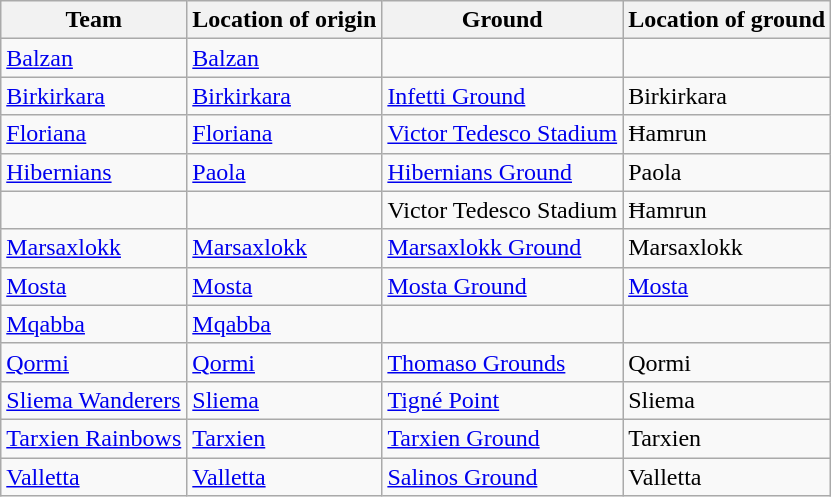<table class="wikitable sortable">
<tr>
<th>Team</th>
<th>Location of origin</th>
<th>Ground</th>
<th>Location of ground</th>
</tr>
<tr>
<td><a href='#'>Balzan</a></td>
<td><a href='#'>Balzan</a></td>
<td></td>
<td></td>
</tr>
<tr>
<td><a href='#'>Birkirkara</a></td>
<td><a href='#'>Birkirkara</a></td>
<td><a href='#'>Infetti Ground</a></td>
<td>Birkirkara</td>
</tr>
<tr>
<td><a href='#'>Floriana</a></td>
<td><a href='#'>Floriana</a></td>
<td><a href='#'>Victor Tedesco Stadium</a></td>
<td>Ħamrun</td>
</tr>
<tr>
<td><a href='#'>Hibernians</a></td>
<td><a href='#'>Paola</a></td>
<td><a href='#'>Hibernians Ground</a></td>
<td>Paola</td>
</tr>
<tr>
<td></td>
<td></td>
<td>Victor Tedesco Stadium</td>
<td>Ħamrun</td>
</tr>
<tr>
<td><a href='#'>Marsaxlokk</a></td>
<td><a href='#'>Marsaxlokk</a></td>
<td><a href='#'>Marsaxlokk Ground</a></td>
<td>Marsaxlokk</td>
</tr>
<tr>
<td><a href='#'>Mosta</a></td>
<td><a href='#'>Mosta</a></td>
<td><a href='#'>Mosta Ground</a></td>
<td><a href='#'>Mosta</a></td>
</tr>
<tr>
<td><a href='#'>Mqabba</a></td>
<td><a href='#'>Mqabba</a></td>
<td></td>
<td></td>
</tr>
<tr>
<td><a href='#'>Qormi</a></td>
<td><a href='#'>Qormi</a></td>
<td><a href='#'>Thomaso Grounds</a></td>
<td>Qormi</td>
</tr>
<tr>
<td><a href='#'>Sliema Wanderers</a></td>
<td><a href='#'>Sliema</a></td>
<td><a href='#'>Tigné Point</a></td>
<td>Sliema</td>
</tr>
<tr>
<td><a href='#'>Tarxien Rainbows</a></td>
<td><a href='#'>Tarxien</a></td>
<td><a href='#'>Tarxien Ground</a></td>
<td>Tarxien</td>
</tr>
<tr>
<td><a href='#'>Valletta</a></td>
<td><a href='#'>Valletta</a></td>
<td><a href='#'>Salinos Ground</a></td>
<td>Valletta</td>
</tr>
</table>
